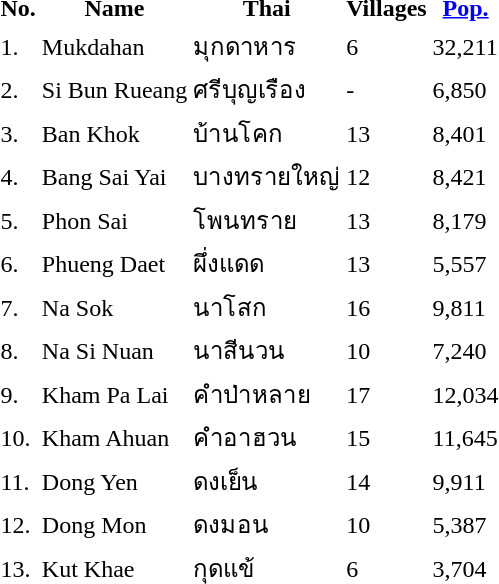<table>
<tr>
<th>No.</th>
<th>Name</th>
<th>Thai</th>
<th>Villages</th>
<th><a href='#'>Pop.</a></th>
</tr>
<tr>
<td>1.</td>
<td>Mukdahan</td>
<td>มุกดาหาร</td>
<td>6</td>
<td>32,211</td>
</tr>
<tr>
<td>2.</td>
<td>Si Bun Rueang</td>
<td>ศรีบุญเรือง</td>
<td>-</td>
<td>6,850</td>
</tr>
<tr>
<td>3.</td>
<td>Ban Khok</td>
<td>บ้านโคก</td>
<td>13</td>
<td>8,401</td>
</tr>
<tr>
<td>4.</td>
<td>Bang Sai Yai</td>
<td>บางทรายใหญ่</td>
<td>12</td>
<td>8,421</td>
</tr>
<tr>
<td>5.</td>
<td>Phon Sai</td>
<td>โพนทราย</td>
<td>13</td>
<td>8,179</td>
</tr>
<tr>
<td>6.</td>
<td>Phueng Daet</td>
<td>ผึ่งแดด</td>
<td>13</td>
<td>5,557</td>
</tr>
<tr>
<td>7.</td>
<td>Na Sok</td>
<td>นาโสก</td>
<td>16</td>
<td>9,811</td>
</tr>
<tr>
<td>8.</td>
<td>Na Si Nuan</td>
<td>นาสีนวน</td>
<td>10</td>
<td>7,240</td>
</tr>
<tr>
<td>9.</td>
<td>Kham Pa Lai</td>
<td>คำป่าหลาย</td>
<td>17</td>
<td>12,034</td>
</tr>
<tr>
<td>10.</td>
<td>Kham Ahuan</td>
<td>คำอาฮวน</td>
<td>15</td>
<td>11,645</td>
</tr>
<tr>
<td>11.</td>
<td>Dong Yen</td>
<td>ดงเย็น</td>
<td>14</td>
<td>9,911</td>
</tr>
<tr>
<td>12.</td>
<td>Dong Mon</td>
<td>ดงมอน</td>
<td>10</td>
<td>5,387</td>
</tr>
<tr>
<td>13.</td>
<td>Kut Khae</td>
<td>กุดแข้</td>
<td>6</td>
<td>3,704</td>
</tr>
</table>
